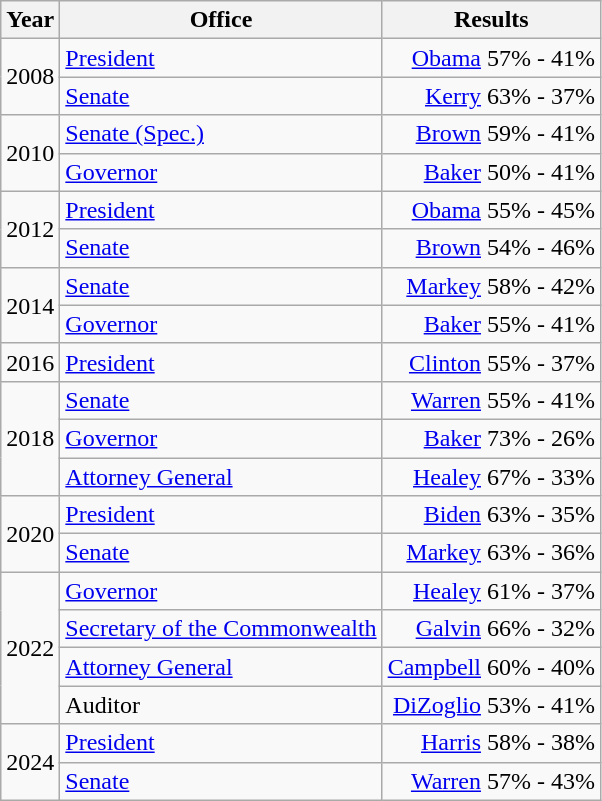<table class=wikitable>
<tr>
<th>Year</th>
<th>Office</th>
<th>Results</th>
</tr>
<tr>
<td rowspan=2>2008</td>
<td><a href='#'>President</a></td>
<td align="right" ><a href='#'>Obama</a> 57% - 41%</td>
</tr>
<tr>
<td><a href='#'>Senate</a></td>
<td align="right" ><a href='#'>Kerry</a> 63% - 37%</td>
</tr>
<tr>
<td rowspan=2>2010</td>
<td><a href='#'>Senate (Spec.)</a></td>
<td align="right" ><a href='#'>Brown</a> 59% - 41%</td>
</tr>
<tr>
<td><a href='#'>Governor</a></td>
<td align="right" ><a href='#'>Baker</a> 50% - 41%</td>
</tr>
<tr>
<td rowspan=2>2012</td>
<td><a href='#'>President</a></td>
<td align="right" ><a href='#'>Obama</a> 55% - 45%</td>
</tr>
<tr>
<td><a href='#'>Senate</a></td>
<td align="right" ><a href='#'>Brown</a> 54% - 46%</td>
</tr>
<tr>
<td rowspan=2>2014</td>
<td><a href='#'>Senate</a></td>
<td align="right" ><a href='#'>Markey</a> 58% - 42%</td>
</tr>
<tr>
<td><a href='#'>Governor</a></td>
<td align="right" ><a href='#'>Baker</a> 55% - 41%</td>
</tr>
<tr>
<td>2016</td>
<td><a href='#'>President</a></td>
<td align="right" ><a href='#'>Clinton</a> 55% - 37%</td>
</tr>
<tr>
<td rowspan=3>2018</td>
<td><a href='#'>Senate</a></td>
<td align="right" ><a href='#'>Warren</a> 55% - 41%</td>
</tr>
<tr>
<td><a href='#'>Governor</a></td>
<td align="right" ><a href='#'>Baker</a> 73% - 26%</td>
</tr>
<tr>
<td><a href='#'>Attorney General</a></td>
<td align="right" ><a href='#'>Healey</a> 67% - 33%</td>
</tr>
<tr>
<td rowspan=2>2020</td>
<td><a href='#'>President</a></td>
<td align="right" ><a href='#'>Biden</a> 63% - 35%</td>
</tr>
<tr>
<td><a href='#'>Senate</a></td>
<td align="right" ><a href='#'>Markey</a> 63% - 36%</td>
</tr>
<tr>
<td rowspan=4>2022</td>
<td><a href='#'>Governor</a></td>
<td align="right" ><a href='#'>Healey</a> 61% - 37%</td>
</tr>
<tr>
<td><a href='#'>Secretary of the Commonwealth</a></td>
<td align="right" ><a href='#'>Galvin</a> 66% - 32%</td>
</tr>
<tr>
<td><a href='#'>Attorney General</a></td>
<td align="right" ><a href='#'>Campbell</a> 60% - 40%</td>
</tr>
<tr>
<td>Auditor</td>
<td align="right" ><a href='#'>DiZoglio</a> 53% - 41%</td>
</tr>
<tr>
<td rowspan=2>2024</td>
<td><a href='#'>President</a></td>
<td align="right" ><a href='#'>Harris</a> 58% - 38%</td>
</tr>
<tr>
<td><a href='#'>Senate</a></td>
<td align="right" ><a href='#'>Warren</a> 57% - 43%</td>
</tr>
</table>
